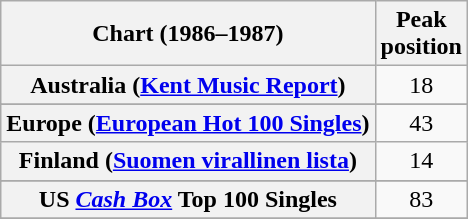<table class="wikitable sortable plainrowheaders" style="text-align:center">
<tr>
<th scope="col">Chart (1986–1987)</th>
<th scope="col">Peak<br>position</th>
</tr>
<tr>
<th scope="row">Australia (<a href='#'>Kent Music Report</a>)</th>
<td>18</td>
</tr>
<tr>
</tr>
<tr>
<th scope="row">Europe (<a href='#'>European Hot 100 Singles</a>)</th>
<td>43</td>
</tr>
<tr>
<th scope="row">Finland (<a href='#'>Suomen virallinen lista</a>)</th>
<td>14</td>
</tr>
<tr>
</tr>
<tr>
</tr>
<tr>
</tr>
<tr>
</tr>
<tr>
</tr>
<tr>
<th scope="row">US <em><a href='#'>Cash Box</a></em> Top 100 Singles</th>
<td>83</td>
</tr>
<tr>
</tr>
</table>
